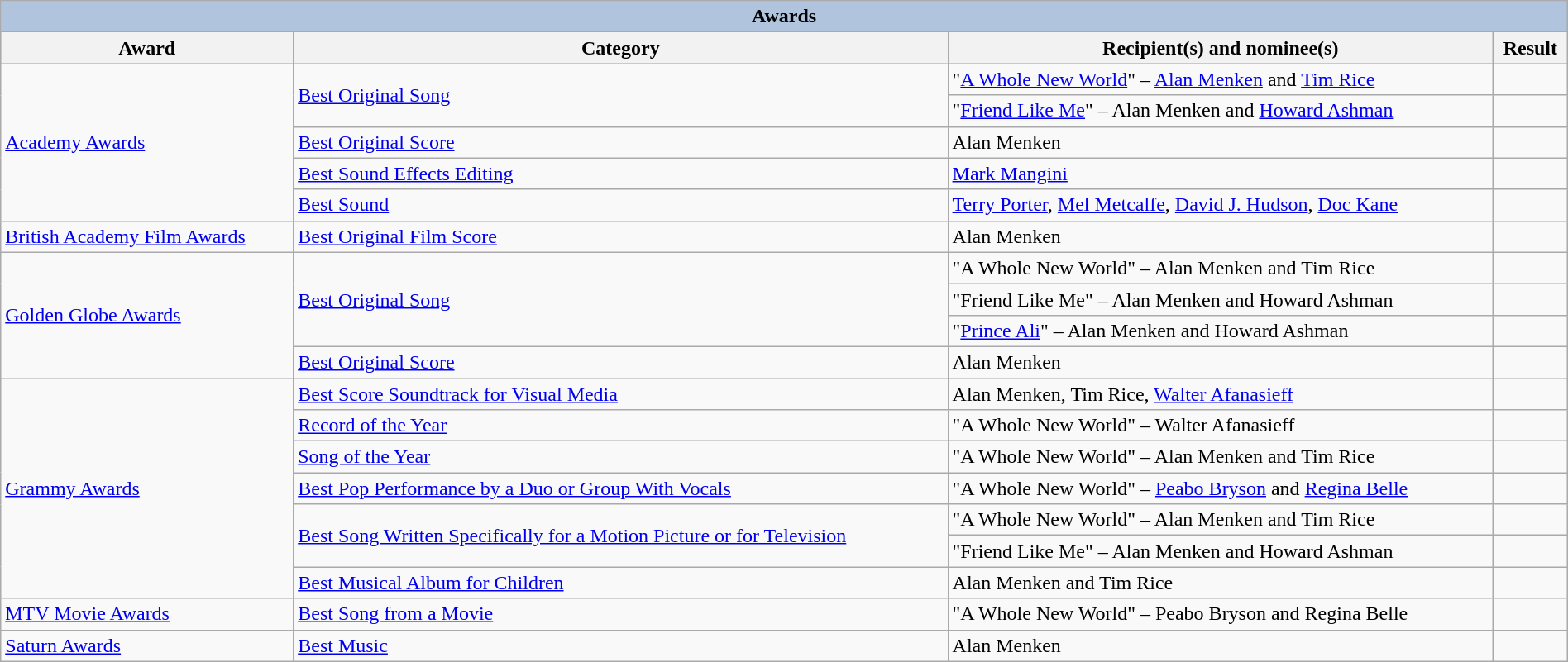<table class="wikitable" style="width:100%;">
<tr style="background:#ccc; text-align:center;">
<th colspan="4" style="background: LightSteelBlue;">Awards</th>
</tr>
<tr style="background:#ccc; text-align:center;">
<th>Award</th>
<th>Category</th>
<th>Recipient(s) and nominee(s)</th>
<th>Result</th>
</tr>
<tr>
<td rowspan="5"><a href='#'>Academy Awards</a></td>
<td rowspan="2"><a href='#'>Best Original Song</a></td>
<td>"<a href='#'>A Whole New World</a>" – <a href='#'>Alan Menken</a> and <a href='#'>Tim Rice</a></td>
<td></td>
</tr>
<tr>
<td>"<a href='#'>Friend Like Me</a>" – Alan Menken and <a href='#'>Howard Ashman</a></td>
<td></td>
</tr>
<tr>
<td><a href='#'>Best Original Score</a></td>
<td>Alan Menken</td>
<td></td>
</tr>
<tr>
<td><a href='#'>Best Sound Effects Editing</a></td>
<td><a href='#'>Mark Mangini</a></td>
<td></td>
</tr>
<tr>
<td><a href='#'>Best Sound</a></td>
<td><a href='#'>Terry Porter</a>, <a href='#'>Mel Metcalfe</a>, <a href='#'>David J. Hudson</a>, <a href='#'>Doc Kane</a></td>
<td></td>
</tr>
<tr>
<td><a href='#'>British Academy Film Awards</a></td>
<td><a href='#'>Best Original Film Score</a></td>
<td>Alan Menken</td>
<td></td>
</tr>
<tr>
<td rowspan="4"><a href='#'>Golden Globe Awards</a></td>
<td rowspan="3"><a href='#'>Best Original Song</a></td>
<td>"A Whole New World" – Alan Menken and Tim Rice</td>
<td></td>
</tr>
<tr>
<td>"Friend Like Me" – Alan Menken and Howard Ashman</td>
<td></td>
</tr>
<tr>
<td>"<a href='#'>Prince Ali</a>" – Alan Menken and Howard Ashman</td>
<td></td>
</tr>
<tr>
<td><a href='#'>Best Original Score</a></td>
<td>Alan Menken</td>
<td></td>
</tr>
<tr>
<td rowspan="7"><a href='#'>Grammy Awards</a></td>
<td><a href='#'>Best Score Soundtrack for Visual Media</a></td>
<td>Alan Menken, Tim Rice, <a href='#'>Walter Afanasieff</a></td>
<td></td>
</tr>
<tr>
<td><a href='#'>Record of the Year</a></td>
<td>"A Whole New World" – Walter Afanasieff</td>
<td></td>
</tr>
<tr>
<td><a href='#'>Song of the Year</a></td>
<td>"A Whole New World" – Alan Menken and Tim Rice</td>
<td></td>
</tr>
<tr>
<td><a href='#'>Best Pop Performance by a Duo or Group With Vocals</a></td>
<td>"A Whole New World" – <a href='#'>Peabo Bryson</a> and <a href='#'>Regina Belle</a></td>
<td></td>
</tr>
<tr>
<td rowspan="2"><a href='#'>Best Song Written Specifically for a Motion Picture or for Television</a></td>
<td>"A Whole New World" – Alan Menken and Tim Rice</td>
<td></td>
</tr>
<tr>
<td>"Friend Like Me" – Alan Menken and Howard Ashman</td>
<td></td>
</tr>
<tr>
<td><a href='#'>Best Musical Album for Children</a></td>
<td>Alan Menken and Tim Rice</td>
<td></td>
</tr>
<tr>
<td><a href='#'>MTV Movie Awards</a></td>
<td><a href='#'>Best Song from a Movie</a></td>
<td>"A Whole New World" – Peabo Bryson and Regina Belle</td>
<td></td>
</tr>
<tr>
<td><a href='#'>Saturn Awards</a></td>
<td><a href='#'>Best Music</a></td>
<td>Alan Menken</td>
<td></td>
</tr>
</table>
